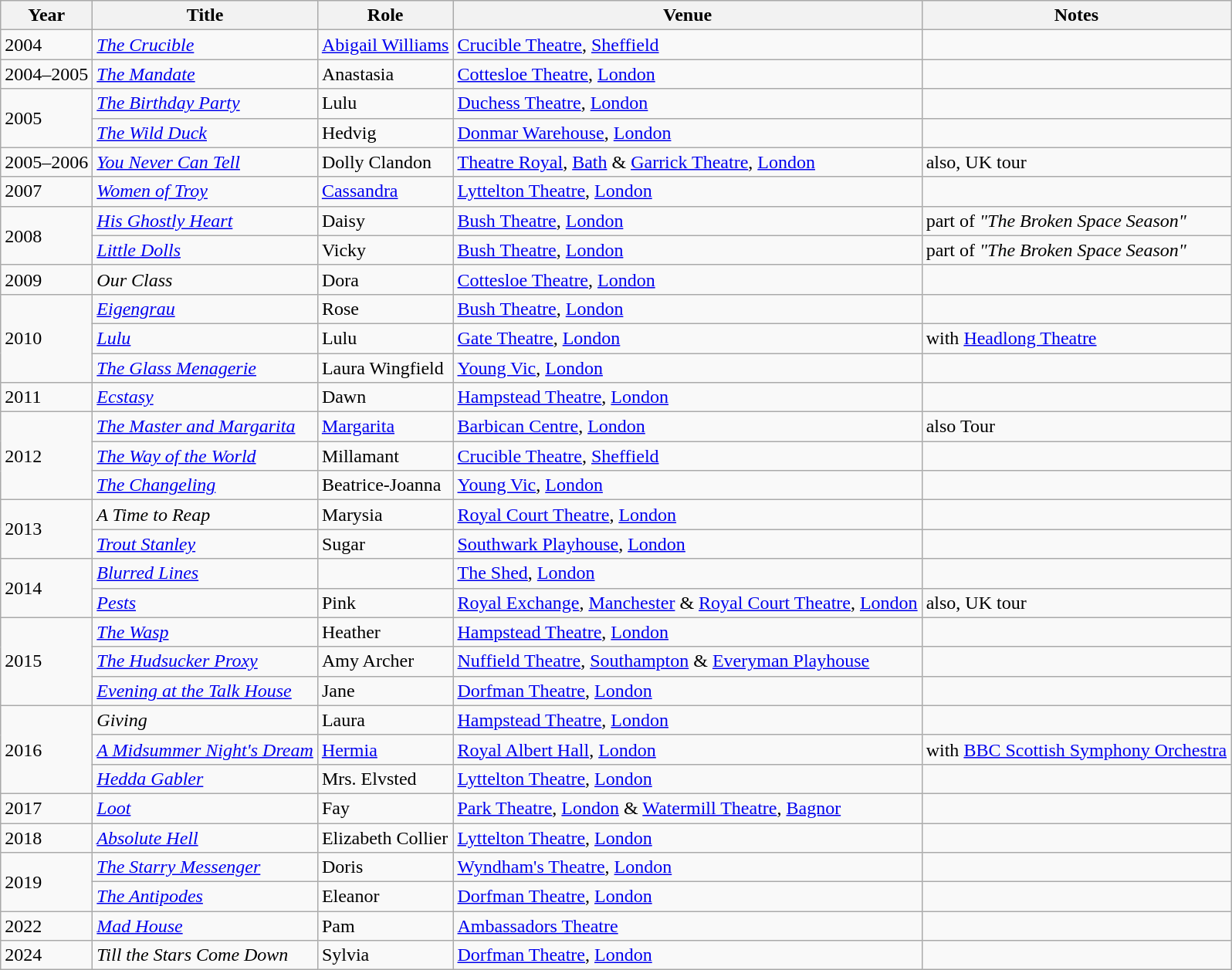<table class="wikitable">
<tr>
<th>Year</th>
<th>Title</th>
<th>Role</th>
<th>Venue</th>
<th>Notes</th>
</tr>
<tr>
<td>2004</td>
<td><em><a href='#'>The Crucible</a></em></td>
<td><a href='#'>Abigail Williams</a></td>
<td><a href='#'>Crucible Theatre</a>, <a href='#'>Sheffield</a></td>
<td></td>
</tr>
<tr>
<td>2004–2005</td>
<td><em><a href='#'>The Mandate</a></em></td>
<td>Anastasia</td>
<td><a href='#'>Cottesloe Theatre</a>, <a href='#'>London</a></td>
<td></td>
</tr>
<tr>
<td rowspan="2">2005</td>
<td><em><a href='#'>The Birthday Party</a></em></td>
<td>Lulu</td>
<td><a href='#'>Duchess Theatre</a>, <a href='#'>London</a></td>
<td></td>
</tr>
<tr>
<td><em><a href='#'>The Wild Duck</a></em></td>
<td>Hedvig</td>
<td><a href='#'>Donmar Warehouse</a>, <a href='#'>London</a></td>
<td></td>
</tr>
<tr>
<td>2005–2006</td>
<td><em><a href='#'>You Never Can Tell</a></em></td>
<td>Dolly Clandon</td>
<td><a href='#'>Theatre Royal</a>, <a href='#'>Bath</a> & <a href='#'>Garrick Theatre</a>, <a href='#'>London</a></td>
<td>also, UK tour</td>
</tr>
<tr>
<td>2007</td>
<td><em><a href='#'>Women of Troy</a></em></td>
<td><a href='#'>Cassandra</a></td>
<td><a href='#'>Lyttelton Theatre</a>, <a href='#'>London</a></td>
<td></td>
</tr>
<tr>
<td rowspan="2">2008</td>
<td><em><a href='#'>His Ghostly Heart</a></em></td>
<td>Daisy</td>
<td><a href='#'>Bush Theatre</a>, <a href='#'>London</a></td>
<td>part of <em>"The Broken Space Season"</em></td>
</tr>
<tr>
<td><em><a href='#'>Little Dolls</a></em></td>
<td>Vicky</td>
<td><a href='#'>Bush Theatre</a>, <a href='#'>London</a></td>
<td>part of <em>"The Broken Space Season"</em></td>
</tr>
<tr>
<td>2009</td>
<td><em>Our Class</em></td>
<td>Dora</td>
<td><a href='#'>Cottesloe Theatre</a>, <a href='#'>London</a></td>
<td></td>
</tr>
<tr>
<td rowspan="3">2010</td>
<td><em><a href='#'>Eigengrau</a></em></td>
<td>Rose</td>
<td><a href='#'>Bush Theatre</a>, <a href='#'>London</a></td>
<td></td>
</tr>
<tr>
<td><em><a href='#'>Lulu</a></em></td>
<td>Lulu</td>
<td><a href='#'>Gate Theatre</a>, <a href='#'>London</a></td>
<td>with <a href='#'>Headlong Theatre</a></td>
</tr>
<tr>
<td><em><a href='#'>The Glass Menagerie</a></em></td>
<td>Laura Wingfield</td>
<td><a href='#'>Young Vic</a>, <a href='#'>London</a></td>
<td></td>
</tr>
<tr>
<td>2011</td>
<td><em><a href='#'>Ecstasy</a></em></td>
<td>Dawn</td>
<td><a href='#'>Hampstead Theatre</a>, <a href='#'>London</a></td>
<td></td>
</tr>
<tr>
<td rowspan="3">2012</td>
<td><em><a href='#'>The Master and Margarita</a></em></td>
<td><a href='#'>Margarita</a></td>
<td><a href='#'>Barbican Centre</a>, <a href='#'>London</a></td>
<td>also Tour</td>
</tr>
<tr>
<td><em><a href='#'>The Way of the World</a></em></td>
<td>Millamant</td>
<td><a href='#'>Crucible Theatre</a>, <a href='#'>Sheffield</a></td>
<td></td>
</tr>
<tr>
<td><em><a href='#'>The Changeling</a></em></td>
<td>Beatrice-Joanna</td>
<td><a href='#'>Young Vic</a>, <a href='#'>London</a></td>
<td></td>
</tr>
<tr>
<td rowspan="2">2013</td>
<td><em>A Time to Reap</em></td>
<td>Marysia</td>
<td><a href='#'>Royal Court Theatre</a>, <a href='#'>London</a></td>
<td></td>
</tr>
<tr>
<td><em><a href='#'>Trout Stanley</a></em></td>
<td>Sugar</td>
<td><a href='#'>Southwark Playhouse</a>, <a href='#'>London</a></td>
<td></td>
</tr>
<tr>
<td rowspan="2">2014</td>
<td><em><a href='#'>Blurred Lines</a></em></td>
<td></td>
<td><a href='#'>The Shed</a>, <a href='#'>London</a></td>
<td></td>
</tr>
<tr>
<td><em><a href='#'>Pests</a></em></td>
<td>Pink</td>
<td><a href='#'>Royal Exchange</a>, <a href='#'>Manchester</a> & <a href='#'>Royal Court Theatre</a>, <a href='#'>London</a></td>
<td>also, UK tour</td>
</tr>
<tr>
<td rowspan="3">2015</td>
<td><em><a href='#'>The Wasp</a></em></td>
<td>Heather</td>
<td><a href='#'>Hampstead Theatre</a>, <a href='#'>London</a></td>
<td></td>
</tr>
<tr>
<td><em><a href='#'>The Hudsucker Proxy</a></em></td>
<td>Amy Archer</td>
<td><a href='#'>Nuffield Theatre</a>, <a href='#'>Southampton</a> & <a href='#'>Everyman Playhouse</a></td>
<td></td>
</tr>
<tr>
<td><em><a href='#'>Evening at the Talk House</a></em></td>
<td>Jane</td>
<td><a href='#'>Dorfman Theatre</a>, <a href='#'>London</a></td>
<td></td>
</tr>
<tr>
<td rowspan="3">2016</td>
<td><em>Giving</em></td>
<td>Laura</td>
<td><a href='#'>Hampstead Theatre</a>, <a href='#'>London</a></td>
<td></td>
</tr>
<tr>
<td><em><a href='#'>A Midsummer Night's Dream</a></em></td>
<td><a href='#'>Hermia</a></td>
<td><a href='#'>Royal Albert Hall</a>, <a href='#'>London</a></td>
<td>with <a href='#'>BBC Scottish Symphony Orchestra</a></td>
</tr>
<tr>
<td><em><a href='#'>Hedda Gabler</a></em></td>
<td>Mrs. Elvsted</td>
<td><a href='#'>Lyttelton Theatre</a>, <a href='#'>London</a></td>
<td></td>
</tr>
<tr>
<td>2017</td>
<td><em><a href='#'>Loot</a></em></td>
<td>Fay</td>
<td><a href='#'>Park Theatre</a>, <a href='#'>London</a> & <a href='#'>Watermill Theatre</a>, <a href='#'>Bagnor</a></td>
<td></td>
</tr>
<tr>
<td>2018</td>
<td><em><a href='#'>Absolute Hell</a></em></td>
<td>Elizabeth Collier</td>
<td><a href='#'>Lyttelton Theatre</a>, <a href='#'>London</a></td>
<td></td>
</tr>
<tr>
<td rowspan="2">2019</td>
<td><em><a href='#'>The Starry Messenger</a></em></td>
<td>Doris</td>
<td><a href='#'>Wyndham's Theatre</a>, <a href='#'>London</a></td>
<td></td>
</tr>
<tr>
<td><em><a href='#'>The Antipodes</a></em></td>
<td>Eleanor</td>
<td><a href='#'>Dorfman Theatre</a>, <a href='#'>London</a></td>
<td></td>
</tr>
<tr>
<td>2022</td>
<td><a href='#'><em>Mad House</em></a></td>
<td>Pam</td>
<td><a href='#'>Ambassadors Theatre</a></td>
<td></td>
</tr>
<tr>
<td>2024</td>
<td><em>Till the Stars Come Down</em></td>
<td>Sylvia</td>
<td><a href='#'>Dorfman Theatre</a>, <a href='#'>London</a></td>
<td></td>
</tr>
</table>
